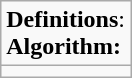<table class="wikitable">
<tr>
<td><strong>Definitions</strong>:<br><strong>Algorithm:</strong></td>
</tr>
<tr>
<td></td>
</tr>
</table>
